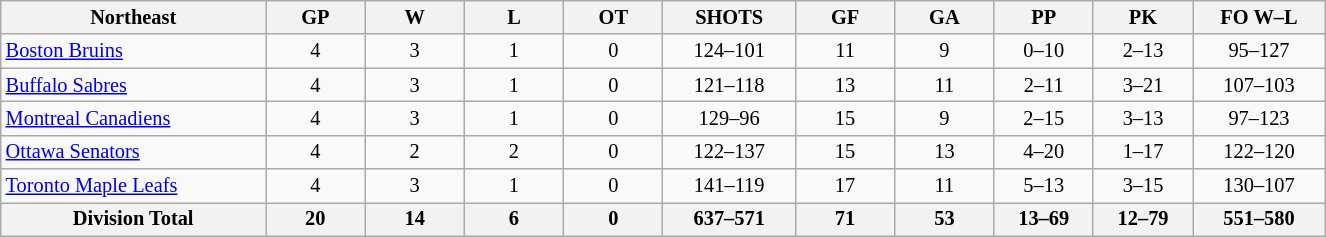<table class="wikitable" style="text-align:center; width:65em; font-size:85%;">
<tr>
<th width="20%">Northeast</th>
<th width="7.5%">GP</th>
<th width="7.5%">W</th>
<th width="7.5%">L</th>
<th width="7.5%">OT</th>
<th width="10%">SHOTS</th>
<th width="7.5%">GF</th>
<th width="7.5%">GA</th>
<th width="7.5%">PP</th>
<th width="7.5%">PK</th>
<th width="10%">FO W–L</th>
</tr>
<tr>
<td align=left><a href='#'>Boston Bruins</a></td>
<td>4</td>
<td>3</td>
<td>1</td>
<td>0</td>
<td>124–101</td>
<td>11</td>
<td>9</td>
<td>0–10</td>
<td>2–13</td>
<td>95–127</td>
</tr>
<tr>
<td align=left><a href='#'>Buffalo Sabres</a></td>
<td>4</td>
<td>3</td>
<td>1</td>
<td>0</td>
<td>121–118</td>
<td>13</td>
<td>11</td>
<td>2–11</td>
<td>3–21</td>
<td>107–103</td>
</tr>
<tr>
<td align=left><a href='#'>Montreal Canadiens</a></td>
<td>4</td>
<td>3</td>
<td>1</td>
<td>0</td>
<td>129–96</td>
<td>15</td>
<td>9</td>
<td>2–15</td>
<td>3–13</td>
<td>97–123</td>
</tr>
<tr>
<td align=left><a href='#'>Ottawa Senators</a></td>
<td>4</td>
<td>2</td>
<td>2</td>
<td>0</td>
<td>122–137</td>
<td>15</td>
<td>13</td>
<td>4–20</td>
<td>1–17</td>
<td>122–120</td>
</tr>
<tr>
<td align=left><a href='#'>Toronto Maple Leafs</a></td>
<td>4</td>
<td>3</td>
<td>1</td>
<td>0</td>
<td>141–119</td>
<td>17</td>
<td>11</td>
<td>5–13</td>
<td>3–15</td>
<td>130–107</td>
</tr>
<tr>
<th>Division Total</th>
<th>20</th>
<th>14</th>
<th>6</th>
<th>0</th>
<th>637–571</th>
<th>71</th>
<th>53</th>
<th>13–69</th>
<th>12–79</th>
<th>551–580</th>
</tr>
</table>
